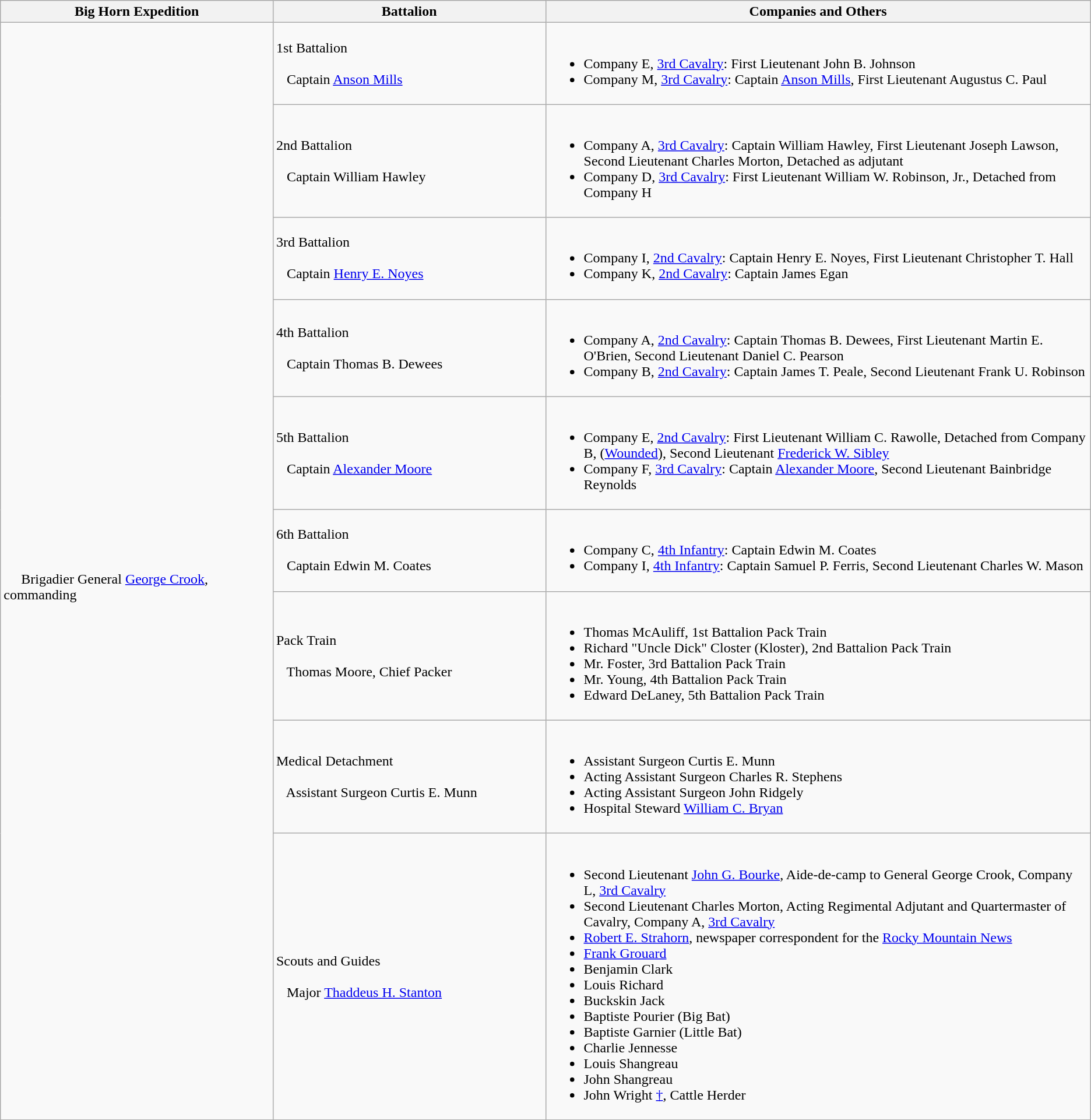<table class="wikitable">
<tr>
<th width=25%>Big Horn Expedition</th>
<th width=25%>Battalion</th>
<th>Companies and Others</th>
</tr>
<tr>
<td rowspan=9><br><br>    
Brigadier General <a href='#'>George Crook</a>, commanding</td>
<td>1st Battalion<br><br>  
Captain <a href='#'>Anson Mills</a></td>
<td><br><ul><li>Company E, <a href='#'>3rd Cavalry</a>: First Lieutenant John B. Johnson</li><li>Company M, <a href='#'>3rd Cavalry</a>: Captain <a href='#'>Anson Mills</a>, First Lieutenant Augustus C. Paul</li></ul></td>
</tr>
<tr>
<td>2nd Battalion<br><br>  
Captain William Hawley</td>
<td><br><ul><li>Company A, <a href='#'>3rd Cavalry</a>: Captain William Hawley, First Lieutenant Joseph Lawson, Second Lieutenant Charles Morton, Detached as adjutant</li><li>Company D, <a href='#'>3rd Cavalry</a>: First Lieutenant William W. Robinson, Jr., Detached from Company H</li></ul></td>
</tr>
<tr>
<td>3rd Battalion<br><br>  
Captain <a href='#'>Henry E. Noyes</a></td>
<td><br><ul><li>Company I, <a href='#'>2nd Cavalry</a>: Captain Henry E. Noyes, First Lieutenant Christopher T. Hall</li><li>Company K, <a href='#'>2nd Cavalry</a>: Captain James Egan</li></ul></td>
</tr>
<tr>
<td>4th Battalion<br><br>  
Captain Thomas B. Dewees</td>
<td><br><ul><li>Company A, <a href='#'>2nd Cavalry</a>: Captain Thomas B. Dewees, First Lieutenant Martin E. O'Brien, Second Lieutenant Daniel C. Pearson</li><li>Company B, <a href='#'>2nd Cavalry</a>: Captain James T. Peale, Second Lieutenant Frank U. Robinson</li></ul></td>
</tr>
<tr>
<td>5th Battalion<br><br>  
Captain <a href='#'>Alexander Moore</a></td>
<td><br><ul><li>Company E, <a href='#'>2nd Cavalry</a>: First Lieutenant William C. Rawolle, Detached from Company B, (<a href='#'>Wounded</a>), Second Lieutenant <a href='#'>Frederick W. Sibley</a></li><li>Company F, <a href='#'>3rd Cavalry</a>: Captain <a href='#'>Alexander Moore</a>, Second Lieutenant Bainbridge Reynolds</li></ul></td>
</tr>
<tr>
<td>6th Battalion<br><br>  
Captain Edwin M. Coates</td>
<td><br><ul><li>Company C, <a href='#'>4th Infantry</a>: Captain Edwin M. Coates</li><li>Company I, <a href='#'>4th Infantry</a>: Captain Samuel P. Ferris, Second Lieutenant Charles W. Mason</li></ul></td>
</tr>
<tr>
<td>Pack Train<br><br>  
Thomas Moore, Chief Packer</td>
<td><br><ul><li>Thomas McAuliff, 1st Battalion Pack Train</li><li>Richard "Uncle Dick" Closter (Kloster), 2nd Battalion Pack Train</li><li>Mr. Foster, 3rd Battalion Pack Train</li><li>Mr. Young, 4th Battalion Pack Train</li><li>Edward DeLaney, 5th Battalion Pack Train</li></ul></td>
</tr>
<tr>
<td>Medical Detachment<br><br>  
Assistant Surgeon Curtis E. Munn</td>
<td><br><ul><li>Assistant Surgeon Curtis E. Munn</li><li>Acting Assistant Surgeon Charles R. Stephens</li><li>Acting Assistant Surgeon John Ridgely</li><li>Hospital Steward <a href='#'>William C. Bryan</a></li></ul></td>
</tr>
<tr>
<td>Scouts and Guides<br><br>  
Major <a href='#'>Thaddeus H. Stanton</a></td>
<td><br><ul><li>Second Lieutenant <a href='#'>John G. Bourke</a>, Aide-de-camp to General George Crook, Company L, <a href='#'>3rd Cavalry</a></li><li>Second Lieutenant Charles Morton, Acting Regimental Adjutant and Quartermaster of Cavalry, Company A, <a href='#'>3rd Cavalry</a></li><li><a href='#'>Robert E. Strahorn</a>, newspaper correspondent for the <a href='#'>Rocky Mountain News</a></li><li><a href='#'>Frank Grouard</a></li><li>Benjamin Clark</li><li>Louis Richard</li><li>Buckskin Jack</li><li>Baptiste Pourier (Big Bat)</li><li>Baptiste Garnier (Little Bat)</li><li>Charlie Jennesse</li><li>Louis Shangreau</li><li>John Shangreau</li><li>John Wright <a href='#'>†</a>, Cattle Herder</li></ul></td>
</tr>
<tr>
</tr>
</table>
